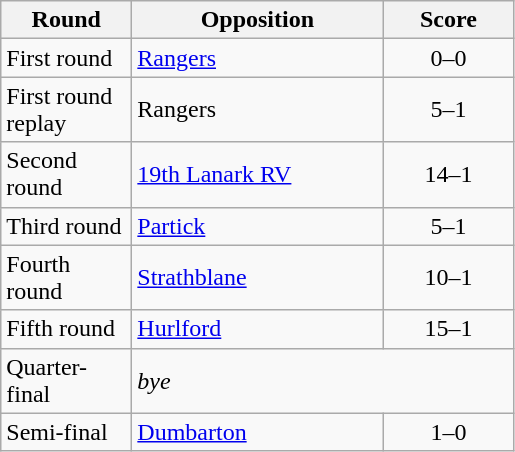<table class="wikitable" style="text-align:left;margin-left:1em;float:left">
<tr>
<th width=80>Round</th>
<th width=160>Opposition</th>
<th width=80>Score</th>
</tr>
<tr>
<td>First round</td>
<td><a href='#'>Rangers</a></td>
<td align=center>0–0</td>
</tr>
<tr>
<td>First round replay</td>
<td>Rangers</td>
<td align=center>5–1</td>
</tr>
<tr>
<td>Second round</td>
<td><a href='#'>19th Lanark RV</a></td>
<td align=center>14–1</td>
</tr>
<tr>
<td>Third round</td>
<td><a href='#'>Partick</a></td>
<td align=center>5–1</td>
</tr>
<tr>
<td>Fourth round</td>
<td><a href='#'>Strathblane</a></td>
<td align=center>10–1</td>
</tr>
<tr>
<td>Fifth round</td>
<td><a href='#'>Hurlford</a></td>
<td align=center>15–1</td>
</tr>
<tr>
<td>Quarter-final</td>
<td colspan="2"><em>bye</em></td>
</tr>
<tr>
<td>Semi-final</td>
<td><a href='#'>Dumbarton</a></td>
<td align=center>1–0</td>
</tr>
</table>
